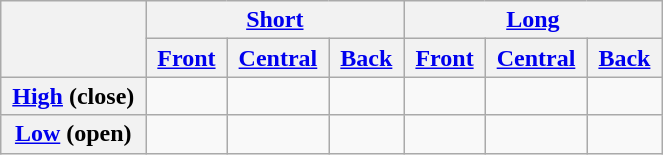<table class="wikitable">
<tr>
<th rowspan=2></th>
<th colspan=3> <a href='#'>Short</a> </th>
<th colspan=3> <a href='#'>Long</a> </th>
</tr>
<tr>
<th> <a href='#'>Front</a> </th>
<th> <a href='#'>Central</a> </th>
<th> <a href='#'>Back</a> </th>
<th> <a href='#'>Front</a> </th>
<th> <a href='#'>Central</a> </th>
<th> <a href='#'>Back</a> </th>
</tr>
<tr>
<th align=center> <strong><a href='#'>High</a> (close)</strong> </th>
<td align=center></td>
<td align=center></td>
<td align=center></td>
<td align=center></td>
<td align=center></td>
<td align=center></td>
</tr>
<tr>
<th align=center> <strong><a href='#'>Low</a> (open)</strong> </th>
<td align=center></td>
<td align=center></td>
<td align=center></td>
<td align=center></td>
<td align=center></td>
<td align=center></td>
</tr>
</table>
